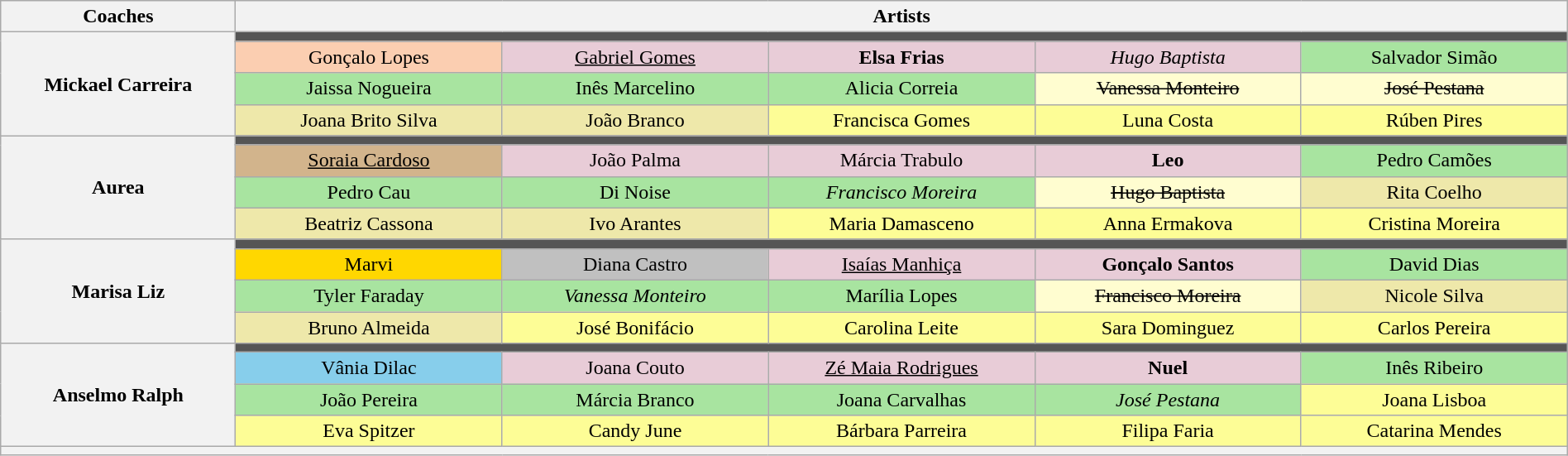<table class="wikitable collapsible collapsed" style="text-align:center; width:100%">
<tr>
<th style="width:15%">Coaches</th>
<th style="width:85%" colspan="5">Artists</th>
</tr>
<tr>
<th rowspan="4">Mickael Carreira</th>
<td colspan="5" style="background:#555"></td>
</tr>
<tr>
<td style="background:#fbceb1; width:17%">Gonçalo Lopes</td>
<td style="background:#E8CCD7; width:17%"><u>Gabriel Gomes</u></td>
<td style="background:#E8CCD7; width:17%"><strong>Elsa Frias</strong></td>
<td style="background:#E8CCD7; width:17%"><em>Hugo Baptista</em></td>
<td style="background:#A8E4A0; width:17%">Salvador Simão</td>
</tr>
<tr>
<td style="background:#A8E4A0">Jaissa Nogueira</td>
<td style="background:#A8E4A0">Inês Marcelino</td>
<td style="background:#A8E4A0">Alicia Correia</td>
<td style="background:#FFFDD0"><s>Vanessa Monteiro</s></td>
<td style="background:#FFFDD0"><s>José Pestana</s></td>
</tr>
<tr>
<td style="background:palegoldenrod">Joana Brito Silva</td>
<td style="background:palegoldenrod">João Branco</td>
<td style="background:#FDFD96">Francisca Gomes</td>
<td style="background:#FDFD96">Luna Costa</td>
<td style="background:#FDFD96">Rúben Pires</td>
</tr>
<tr>
<th rowspan="4">Aurea</th>
<td colspan="5" style="background:#555"></td>
</tr>
<tr>
<td style="background:tan"><u>Soraia Cardoso</u></td>
<td style="background:#E8CCD7">João Palma</td>
<td style="background:#E8CCD7">Márcia Trabulo</td>
<td style="background:#E8CCD7"><strong>Leo</strong></td>
<td style="background:#A8E4A0">Pedro Camões</td>
</tr>
<tr>
<td style="background:#A8E4A0">Pedro Cau</td>
<td style="background:#A8E4A0">Di Noise</td>
<td style="background:#A8E4A0"><em>Francisco Moreira</em></td>
<td style="background:#FFFDD0"><s>Hugo Baptista</s></td>
<td style="background:palegoldenrod">Rita Coelho</td>
</tr>
<tr>
<td style="background:palegoldenrod">Beatriz Cassona</td>
<td style="background:palegoldenrod">Ivo Arantes</td>
<td style="background:#FDFD96">Maria Damasceno</td>
<td style="background:#FDFD96">Anna Ermakova</td>
<td style="background:#FDFD96">Cristina Moreira</td>
</tr>
<tr>
<th rowspan="4">Marisa Liz</th>
<td colspan="5" style="background:#555"></td>
</tr>
<tr>
<td style="background:gold">Marvi</td>
<td style="background:silver">Diana Castro</td>
<td style="background:#E8CCD7"><u>Isaías Manhiça</u></td>
<td style="background:#E8CCD7"><strong>Gonçalo Santos</strong></td>
<td style="background:#A8E4A0">David Dias</td>
</tr>
<tr>
<td style="background:#A8E4A0">Tyler Faraday</td>
<td style="background:#A8E4A0"><em>Vanessa Monteiro</em></td>
<td style="background:#A8E4A0">Marília Lopes</td>
<td style="background:#FFFDD0"><s>Francisco Moreira</s></td>
<td style="background:palegoldenrod">Nicole Silva</td>
</tr>
<tr>
<td style="background:palegoldenrod">Bruno Almeida</td>
<td style="background:#FDFD96">José Bonifácio</td>
<td style="background:#FDFD96">Carolina Leite</td>
<td style="background:#FDFD96">Sara Dominguez</td>
<td style="background:#FDFD96">Carlos Pereira</td>
</tr>
<tr>
<th rowspan="4">Anselmo Ralph</th>
<td colspan="5" style="background:#555"></td>
</tr>
<tr>
<td style="background:skyblue">Vânia Dilac</td>
<td style="background:#E8CCD7">Joana Couto</td>
<td style="background:#E8CCD7"><u>Zé Maia Rodrigues</u></td>
<td style="background:#E8CCD7"><strong>Nuel</strong></td>
<td style="background:#A8E4A0">Inês Ribeiro</td>
</tr>
<tr>
<td style="background:#A8E4A0">João Pereira</td>
<td style="background:#A8E4A0">Márcia Branco</td>
<td style="background:#A8E4A0">Joana Carvalhas</td>
<td style="background:#A8E4A0"><em>José Pestana</em></td>
<td style="background:#FDFD96">Joana Lisboa</td>
</tr>
<tr>
<td style="background:#FDFD96">Eva Spitzer</td>
<td style="background:#FDFD96">Candy June</td>
<td style="background:#FDFD96">Bárbara Parreira</td>
<td style="background:#FDFD96">Filipa Faria</td>
<td style="background:#FDFD96">Catarina Mendes</td>
</tr>
<tr>
<th style="font-size:90%; line-height:12px" colspan="7"></th>
</tr>
</table>
